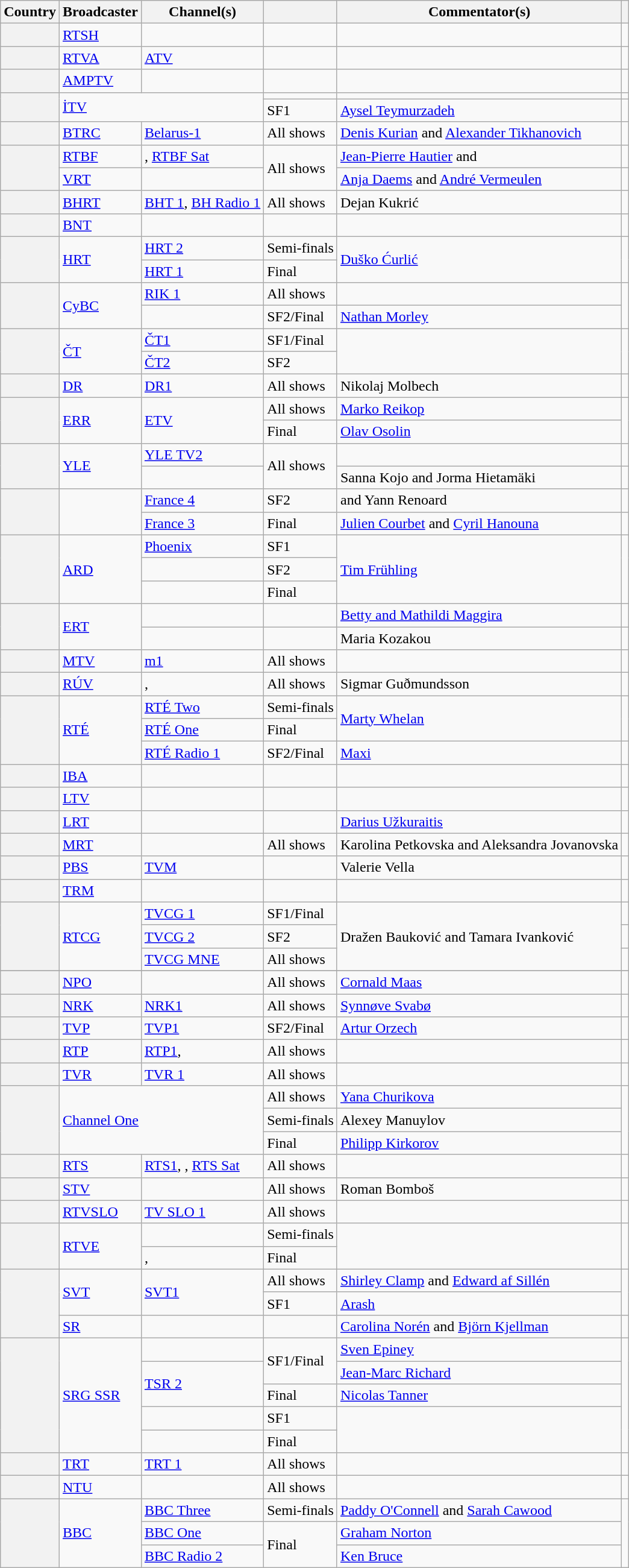<table class="wikitable plainrowheaders">
<tr>
<th scope="col">Country</th>
<th scope="col">Broadcaster</th>
<th scope="col">Channel(s)</th>
<th scope="col"></th>
<th scope="col">Commentator(s)</th>
<th scope="col"></th>
</tr>
<tr>
<th scope="row"></th>
<td><a href='#'>RTSH</a></td>
<td></td>
<td></td>
<td></td>
<td></td>
</tr>
<tr>
<th scope="row"></th>
<td><a href='#'>RTVA</a></td>
<td><a href='#'>ATV</a></td>
<td></td>
<td></td>
<td></td>
</tr>
<tr>
<th scope="row"></th>
<td><a href='#'>AMPTV</a></td>
<td></td>
<td></td>
<td></td>
<td></td>
</tr>
<tr>
<th scope="rowgroup" rowspan="2"></th>
<td colspan="2" rowspan="2"><a href='#'>İTV</a></td>
<td></td>
<td></td>
<td></td>
</tr>
<tr>
<td>SF1</td>
<td><a href='#'>Aysel Teymurzadeh</a></td>
<td></td>
</tr>
<tr>
<th scope="row"></th>
<td><a href='#'>BTRC</a></td>
<td><a href='#'>Belarus-1</a></td>
<td>All shows</td>
<td><a href='#'>Denis Kurian</a> and <a href='#'>Alexander Tikhanovich</a></td>
<td></td>
</tr>
<tr>
<th scope="rowgroup" rowspan="2"></th>
<td><a href='#'>RTBF</a></td>
<td>, <a href='#'>RTBF Sat</a></td>
<td rowspan="2">All shows</td>
<td><a href='#'>Jean-Pierre Hautier</a> and </td>
<td></td>
</tr>
<tr>
<td><a href='#'>VRT</a></td>
<td></td>
<td><a href='#'>Anja Daems</a> and <a href='#'>André Vermeulen</a></td>
<td></td>
</tr>
<tr>
<th scope="row"></th>
<td><a href='#'>BHRT</a></td>
<td><a href='#'>BHT 1</a>, <a href='#'>BH Radio 1</a></td>
<td>All shows</td>
<td>Dejan Kukrić</td>
<td></td>
</tr>
<tr>
<th scope="row"></th>
<td><a href='#'>BNT</a></td>
<td></td>
<td></td>
<td></td>
<td></td>
</tr>
<tr>
<th scope="rowgroup" rowspan="2"></th>
<td rowspan="2"><a href='#'>HRT</a></td>
<td><a href='#'>HRT 2</a></td>
<td>Semi-finals</td>
<td scope="row" rowspan="2"><a href='#'>Duško Ćurlić</a></td>
<td scope="row" rowspan="2"></td>
</tr>
<tr>
<td><a href='#'>HRT 1</a></td>
<td>Final</td>
</tr>
<tr>
<th scope="rowgroup" rowspan="2"></th>
<td rowspan="2"><a href='#'>CyBC</a></td>
<td><a href='#'>RIK 1</a></td>
<td>All shows</td>
<td></td>
<td rowspan="2"></td>
</tr>
<tr>
<td></td>
<td>SF2/Final</td>
<td><a href='#'>Nathan Morley</a></td>
</tr>
<tr>
<th scope="rowgroup" rowspan="2"></th>
<td rowspan="2"><a href='#'>ČT</a></td>
<td><a href='#'>ČT1</a></td>
<td>SF1/Final</td>
<td rowspan="2"></td>
<td rowspan="2"></td>
</tr>
<tr>
<td><a href='#'>ČT2</a></td>
<td>SF2</td>
</tr>
<tr>
<th scope="row"></th>
<td><a href='#'>DR</a></td>
<td><a href='#'>DR1</a></td>
<td>All shows</td>
<td>Nikolaj Molbech</td>
<td></td>
</tr>
<tr>
<th scope="rowgroup" rowspan="2"></th>
<td rowspan="2"><a href='#'>ERR</a></td>
<td rowspan="2"><a href='#'>ETV</a></td>
<td>All shows</td>
<td><a href='#'>Marko Reikop</a></td>
<td rowspan="2"></td>
</tr>
<tr>
<td>Final</td>
<td><a href='#'>Olav Osolin</a></td>
</tr>
<tr>
<th scope="rowgroup" rowspan="2"></th>
<td rowspan="2"><a href='#'>YLE</a></td>
<td><a href='#'>YLE TV2</a></td>
<td rowspan="2">All shows</td>
<td></td>
<td></td>
</tr>
<tr>
<td></td>
<td>Sanna Kojo and Jorma Hietamäki</td>
<td></td>
</tr>
<tr>
<th scope="rowgroup" rowspan="2"></th>
<td rowspan="2"></td>
<td><a href='#'>France 4</a></td>
<td>SF2</td>
<td> and Yann Renoard</td>
<td></td>
</tr>
<tr>
<td><a href='#'>France 3</a></td>
<td>Final</td>
<td><a href='#'>Julien Courbet</a> and <a href='#'>Cyril Hanouna</a></td>
<td></td>
</tr>
<tr>
<th scope="rowgroup" rowspan="3"></th>
<td rowspan="3"><a href='#'>ARD</a></td>
<td><a href='#'>Phoenix</a></td>
<td>SF1</td>
<td rowspan="3"><a href='#'>Tim Frühling</a></td>
<td rowspan="3"></td>
</tr>
<tr>
<td></td>
<td>SF2</td>
</tr>
<tr>
<td></td>
<td>Final</td>
</tr>
<tr>
<th scope="rowgroup" rowspan="2"></th>
<td rowspan="2"><a href='#'>ERT</a></td>
<td></td>
<td></td>
<td><a href='#'>Betty and Mathildi Maggira</a></td>
<td></td>
</tr>
<tr>
<td></td>
<td></td>
<td>Maria Kozakou</td>
<td></td>
</tr>
<tr>
<th scope="row"></th>
<td><a href='#'>MTV</a></td>
<td><a href='#'>m1</a></td>
<td>All shows</td>
<td></td>
<td></td>
</tr>
<tr>
<th scope="row"></th>
<td><a href='#'>RÚV</a></td>
<td>, </td>
<td>All shows</td>
<td>Sigmar Guðmundsson</td>
<td></td>
</tr>
<tr>
<th scope="rowgroup" rowspan="3"></th>
<td rowspan="3"><a href='#'>RTÉ</a></td>
<td><a href='#'>RTÉ Two</a></td>
<td>Semi-finals</td>
<td rowspan="2"><a href='#'>Marty Whelan</a></td>
<td rowspan="2"></td>
</tr>
<tr>
<td><a href='#'>RTÉ One</a></td>
<td>Final</td>
</tr>
<tr>
<td><a href='#'>RTÉ Radio 1</a></td>
<td>SF2/Final</td>
<td><a href='#'>Maxi</a></td>
<td></td>
</tr>
<tr>
<th scope="row"></th>
<td><a href='#'>IBA</a></td>
<td></td>
<td></td>
<td></td>
<td></td>
</tr>
<tr>
<th scope="row"></th>
<td><a href='#'>LTV</a></td>
<td></td>
<td></td>
<td></td>
<td></td>
</tr>
<tr>
<th scope="row"></th>
<td><a href='#'>LRT</a></td>
<td></td>
<td></td>
<td><a href='#'>Darius Užkuraitis</a></td>
<td></td>
</tr>
<tr>
<th scope="row"></th>
<td><a href='#'>MRT</a></td>
<td></td>
<td>All shows</td>
<td>Karolina Petkovska and Aleksandra Jovanovska</td>
<td></td>
</tr>
<tr>
<th scope="row"></th>
<td><a href='#'>PBS</a></td>
<td><a href='#'>TVM</a></td>
<td></td>
<td>Valerie Vella</td>
<td></td>
</tr>
<tr>
<th scope="row"></th>
<td><a href='#'>TRM</a></td>
<td></td>
<td></td>
<td></td>
<td></td>
</tr>
<tr>
<th scope="rowgroup" rowspan="3"></th>
<td rowspan="3"><a href='#'>RTCG</a></td>
<td><a href='#'>TVCG 1</a></td>
<td>SF1/Final</td>
<td rowspan="3">Dražen Bauković and Tamara Ivanković</td>
<td></td>
</tr>
<tr>
<td><a href='#'>TVCG 2</a></td>
<td>SF2</td>
<td></td>
</tr>
<tr>
<td><a href='#'>TVCG MNE</a></td>
<td>All shows</td>
<td></td>
</tr>
<tr>
</tr>
<tr>
<th scope="row"></th>
<td><a href='#'>NPO</a></td>
<td></td>
<td>All shows</td>
<td><a href='#'>Cornald Maas</a></td>
<td></td>
</tr>
<tr>
<th scope="row"></th>
<td><a href='#'>NRK</a></td>
<td><a href='#'>NRK1</a></td>
<td>All shows</td>
<td><a href='#'>Synnøve Svabø</a></td>
<td></td>
</tr>
<tr>
<th scope="row"></th>
<td><a href='#'>TVP</a></td>
<td><a href='#'>TVP1</a></td>
<td>SF2/Final</td>
<td><a href='#'>Artur Orzech</a></td>
<td></td>
</tr>
<tr>
<th scope="row"></th>
<td><a href='#'>RTP</a></td>
<td><a href='#'>RTP1</a>, </td>
<td>All shows</td>
<td></td>
<td></td>
</tr>
<tr>
<th scope="row"></th>
<td><a href='#'>TVR</a></td>
<td><a href='#'>TVR 1</a></td>
<td>All shows</td>
<td></td>
<td></td>
</tr>
<tr>
<th scope="row" rowspan="3"></th>
<td rowspan="3" colspan="2"><a href='#'>Channel One</a></td>
<td>All shows</td>
<td><a href='#'>Yana Churikova</a></td>
<td rowspan="3"></td>
</tr>
<tr>
<td>Semi-finals</td>
<td>Alexey Manuylov</td>
</tr>
<tr>
<td>Final</td>
<td><a href='#'>Philipp Kirkorov</a></td>
</tr>
<tr>
<th scope="row"></th>
<td><a href='#'>RTS</a></td>
<td><a href='#'>RTS1</a>, , <a href='#'>RTS Sat</a></td>
<td>All shows</td>
<td></td>
<td></td>
</tr>
<tr>
<th scope="row"></th>
<td><a href='#'>STV</a></td>
<td></td>
<td>All shows</td>
<td>Roman Bomboš</td>
<td></td>
</tr>
<tr>
<th scope="row"></th>
<td><a href='#'>RTVSLO</a></td>
<td><a href='#'>TV SLO 1</a></td>
<td>All shows</td>
<td></td>
<td></td>
</tr>
<tr>
<th scope="rowgroup" rowspan="2"></th>
<td rowspan="2"><a href='#'>RTVE</a></td>
<td></td>
<td>Semi-finals</td>
<td rowspan="2"></td>
<td rowspan="2"></td>
</tr>
<tr>
<td>, </td>
<td>Final</td>
</tr>
<tr>
<th scope="rowgroup" rowspan="3"></th>
<td rowspan="2"><a href='#'>SVT</a></td>
<td rowspan="2"><a href='#'>SVT1</a></td>
<td>All shows</td>
<td><a href='#'>Shirley Clamp</a> and <a href='#'>Edward af Sillén</a></td>
<td rowspan="2"></td>
</tr>
<tr>
<td>SF1</td>
<td><a href='#'>Arash</a></td>
</tr>
<tr>
<td><a href='#'>SR</a></td>
<td></td>
<td></td>
<td><a href='#'>Carolina Norén</a> and <a href='#'>Björn Kjellman</a></td>
<td></td>
</tr>
<tr>
<th scope="rowgroup" rowspan="5"></th>
<td rowspan="5"><a href='#'>SRG SSR</a></td>
<td></td>
<td rowspan="2">SF1/Final</td>
<td><a href='#'>Sven Epiney</a></td>
<td rowspan="5"></td>
</tr>
<tr>
<td rowspan="2"><a href='#'>TSR 2</a></td>
<td><a href='#'>Jean-Marc Richard</a></td>
</tr>
<tr>
<td>Final</td>
<td><a href='#'>Nicolas Tanner</a></td>
</tr>
<tr>
<td></td>
<td>SF1</td>
<td rowspan="2"></td>
</tr>
<tr>
<td></td>
<td>Final</td>
</tr>
<tr>
<th scope="row"></th>
<td><a href='#'>TRT</a></td>
<td><a href='#'>TRT 1</a></td>
<td>All shows</td>
<td></td>
<td></td>
</tr>
<tr>
<th scope="row"></th>
<td><a href='#'>NTU</a></td>
<td></td>
<td>All shows</td>
<td></td>
<td></td>
</tr>
<tr>
<th scope="rowgroup" rowspan="3"></th>
<td rowspan="3"><a href='#'>BBC</a></td>
<td><a href='#'>BBC Three</a></td>
<td>Semi-finals</td>
<td><a href='#'>Paddy O'Connell</a> and <a href='#'>Sarah Cawood</a></td>
<td rowspan="3"></td>
</tr>
<tr>
<td><a href='#'>BBC One</a></td>
<td rowspan="2">Final</td>
<td><a href='#'>Graham Norton</a></td>
</tr>
<tr>
<td><a href='#'>BBC Radio 2</a></td>
<td><a href='#'>Ken Bruce</a></td>
</tr>
</table>
